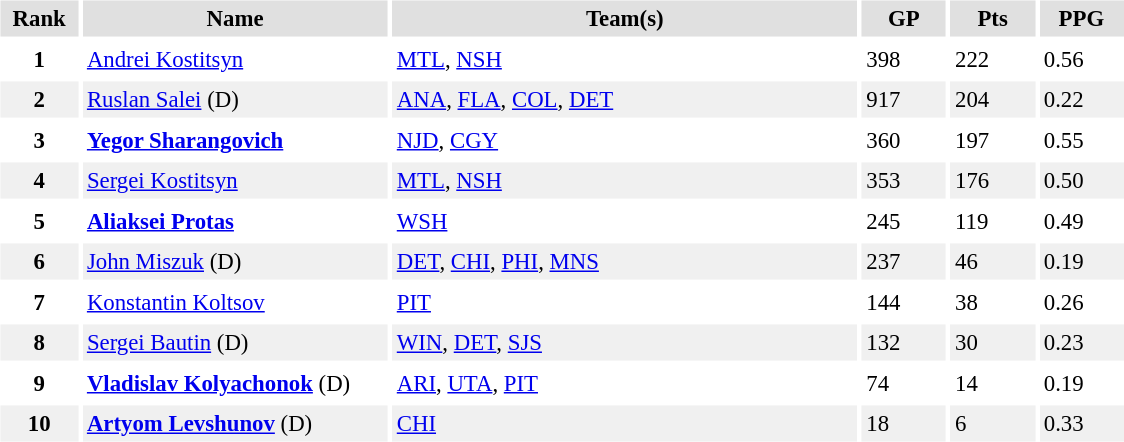<table id="Table3" cellspacing="3" cellpadding="3" style="font-size:95%;">
<tr style="text-align:center; background:#e0e0e0">
<th style="width:3em;">Rank</th>
<th style="width:13em;">Name</th>
<th style="width:20em;">Team(s)</th>
<th style="width:3.3em;">GP</th>
<th style="width:3.3em;">Pts</th>
<th style="width:3.3em;">PPG</th>
</tr>
<tr>
<th>1</th>
<td><a href='#'>Andrei Kostitsyn</a></td>
<td><a href='#'>MTL</a>, <a href='#'>NSH</a></td>
<td>398</td>
<td>222</td>
<td>0.56</td>
</tr>
<tr style="background:#f0f0f0;">
<th>2</th>
<td><a href='#'>Ruslan Salei</a> (D)</td>
<td><a href='#'>ANA</a>, <a href='#'>FLA</a>, <a href='#'>COL</a>, <a href='#'>DET</a></td>
<td>917</td>
<td>204</td>
<td>0.22</td>
</tr>
<tr>
<th>3</th>
<td><strong><a href='#'>Yegor Sharangovich</a></strong></td>
<td><a href='#'>NJD</a>, <a href='#'>CGY</a></td>
<td>360</td>
<td>197</td>
<td>0.55</td>
</tr>
<tr style="background:#f0f0f0;">
<th>4</th>
<td><a href='#'>Sergei Kostitsyn</a></td>
<td><a href='#'>MTL</a>, <a href='#'>NSH</a></td>
<td>353</td>
<td>176</td>
<td>0.50</td>
</tr>
<tr>
<th>5</th>
<td><strong><a href='#'>Aliaksei Protas</a></strong></td>
<td><a href='#'>WSH</a></td>
<td>245</td>
<td>119</td>
<td>0.49</td>
</tr>
<tr style="background:#f0f0f0;">
<th>6</th>
<td><a href='#'>John Miszuk</a> (D)</td>
<td><a href='#'>DET</a>, <a href='#'>CHI</a>, <a href='#'>PHI</a>, <a href='#'>MNS</a></td>
<td>237</td>
<td>46</td>
<td>0.19</td>
</tr>
<tr>
<th>7</th>
<td><a href='#'>Konstantin Koltsov</a></td>
<td><a href='#'>PIT</a></td>
<td>144</td>
<td>38</td>
<td>0.26</td>
</tr>
<tr style="background:#f0f0f0;">
<th>8</th>
<td><a href='#'>Sergei Bautin</a> (D)</td>
<td><a href='#'>WIN</a>, <a href='#'>DET</a>, <a href='#'>SJS</a></td>
<td>132</td>
<td>30</td>
<td>0.23</td>
</tr>
<tr>
<th>9</th>
<td><strong><a href='#'>Vladislav Kolyachonok</a></strong> (D)</td>
<td><a href='#'>ARI</a>, <a href='#'>UTA</a>, <a href='#'>PIT</a></td>
<td>74</td>
<td>14</td>
<td>0.19</td>
</tr>
<tr style="background:#f0f0f0;">
<th>10</th>
<td><strong><a href='#'>Artyom Levshunov</a></strong> (D)</td>
<td><a href='#'>CHI</a></td>
<td>18</td>
<td>6</td>
<td>0.33</td>
</tr>
</table>
